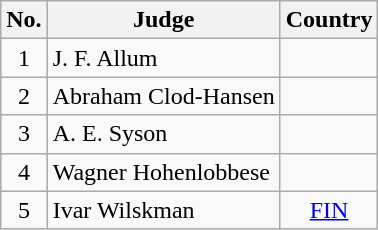<table class="wikitable">
<tr>
<th>No.</th>
<th>Judge</th>
<th>Country</th>
</tr>
<tr>
<td align="center">1</td>
<td align="left">J. F. Allum</td>
<td align="center"></td>
</tr>
<tr>
<td align="center">2</td>
<td align="left">Abraham Clod-Hansen</td>
<td align="center"></td>
</tr>
<tr>
<td align="center">3</td>
<td align="left">A. E. Syson</td>
<td align="center"></td>
</tr>
<tr>
<td align="center">4</td>
<td align="left">Wagner Hohenlobbese</td>
<td align="center"></td>
</tr>
<tr>
<td align="center">5</td>
<td align="left">Ivar Wilskman</td>
<td align="center"> <a href='#'>FIN</a></td>
</tr>
</table>
